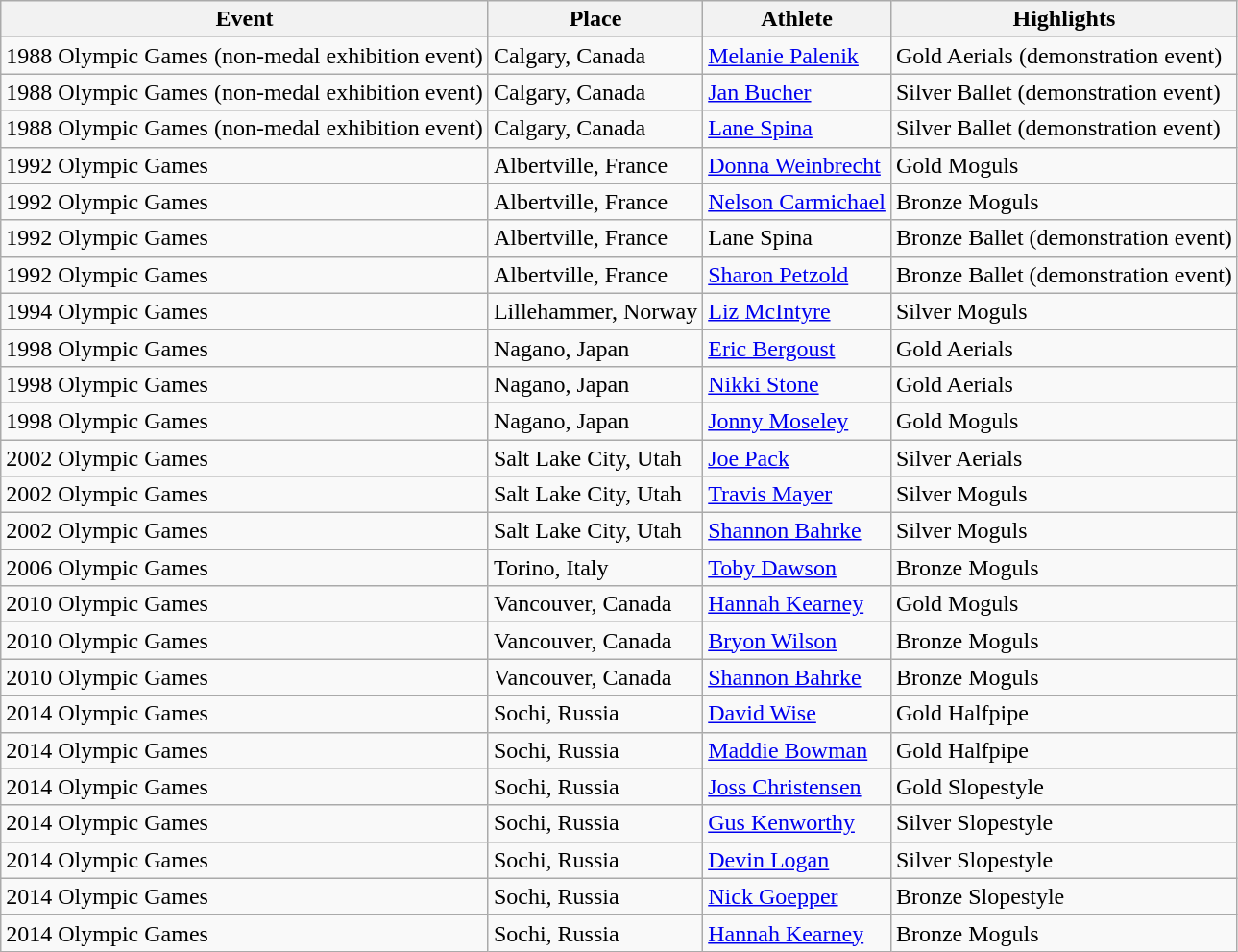<table class="wikitable">
<tr>
<th>Event</th>
<th>Place</th>
<th>Athlete</th>
<th>Highlights</th>
</tr>
<tr>
<td>1988 Olympic Games (non-medal exhibition event)</td>
<td> Calgary, Canada</td>
<td><a href='#'>Melanie Palenik</a></td>
<td>Gold Aerials (demonstration event)</td>
</tr>
<tr>
<td>1988 Olympic Games (non-medal exhibition event)</td>
<td> Calgary, Canada</td>
<td><a href='#'>Jan Bucher</a></td>
<td>Silver Ballet (demonstration event)</td>
</tr>
<tr>
<td>1988 Olympic Games (non-medal exhibition event)</td>
<td> Calgary, Canada</td>
<td><a href='#'>Lane Spina</a></td>
<td>Silver Ballet (demonstration event)</td>
</tr>
<tr>
<td>1992 Olympic Games</td>
<td> Albertville, France</td>
<td><a href='#'>Donna Weinbrecht</a></td>
<td>Gold Moguls</td>
</tr>
<tr>
<td>1992 Olympic Games</td>
<td> Albertville, France</td>
<td><a href='#'>Nelson Carmichael</a></td>
<td>Bronze Moguls</td>
</tr>
<tr>
<td>1992 Olympic Games</td>
<td> Albertville, France</td>
<td>Lane Spina</td>
<td>Bronze Ballet (demonstration event)</td>
</tr>
<tr>
<td>1992 Olympic Games</td>
<td> Albertville, France</td>
<td><a href='#'>Sharon Petzold</a></td>
<td>Bronze Ballet (demonstration event)</td>
</tr>
<tr>
<td>1994 Olympic Games</td>
<td> Lillehammer, Norway</td>
<td><a href='#'>Liz McIntyre</a></td>
<td>Silver Moguls</td>
</tr>
<tr>
<td>1998 Olympic Games</td>
<td> Nagano, Japan</td>
<td><a href='#'>Eric Bergoust</a></td>
<td>Gold Aerials</td>
</tr>
<tr>
<td>1998 Olympic Games</td>
<td> Nagano, Japan</td>
<td><a href='#'>Nikki Stone</a></td>
<td>Gold Aerials</td>
</tr>
<tr>
<td>1998 Olympic Games</td>
<td> Nagano, Japan</td>
<td><a href='#'>Jonny Moseley</a></td>
<td>Gold Moguls</td>
</tr>
<tr>
<td>2002 Olympic Games</td>
<td> Salt Lake City, Utah</td>
<td><a href='#'>Joe Pack</a></td>
<td>Silver Aerials</td>
</tr>
<tr>
<td>2002 Olympic Games</td>
<td> Salt Lake City, Utah</td>
<td><a href='#'>Travis Mayer</a></td>
<td>Silver Moguls</td>
</tr>
<tr>
<td>2002 Olympic Games</td>
<td> Salt Lake City, Utah</td>
<td><a href='#'>Shannon Bahrke</a></td>
<td>Silver Moguls</td>
</tr>
<tr>
<td>2006 Olympic Games</td>
<td> Torino, Italy</td>
<td><a href='#'>Toby Dawson</a></td>
<td>Bronze Moguls</td>
</tr>
<tr>
<td>2010 Olympic Games</td>
<td> Vancouver, Canada</td>
<td><a href='#'>Hannah Kearney</a></td>
<td>Gold Moguls</td>
</tr>
<tr>
<td>2010 Olympic Games</td>
<td> Vancouver, Canada</td>
<td><a href='#'>Bryon Wilson</a></td>
<td>Bronze Moguls</td>
</tr>
<tr>
<td>2010 Olympic Games</td>
<td> Vancouver, Canada</td>
<td><a href='#'>Shannon Bahrke</a></td>
<td>Bronze Moguls</td>
</tr>
<tr>
<td>2014 Olympic Games</td>
<td> Sochi, Russia</td>
<td><a href='#'>David Wise</a></td>
<td>Gold Halfpipe</td>
</tr>
<tr>
<td>2014 Olympic Games</td>
<td> Sochi, Russia</td>
<td><a href='#'>Maddie Bowman</a></td>
<td>Gold Halfpipe</td>
</tr>
<tr>
<td>2014 Olympic Games</td>
<td> Sochi, Russia</td>
<td><a href='#'>Joss Christensen</a></td>
<td>Gold Slopestyle</td>
</tr>
<tr>
<td>2014 Olympic Games</td>
<td> Sochi, Russia</td>
<td><a href='#'>Gus Kenworthy</a></td>
<td>Silver Slopestyle</td>
</tr>
<tr>
<td>2014 Olympic Games</td>
<td> Sochi, Russia</td>
<td><a href='#'>Devin Logan</a></td>
<td>Silver Slopestyle</td>
</tr>
<tr>
<td>2014 Olympic Games</td>
<td> Sochi, Russia</td>
<td><a href='#'>Nick Goepper</a></td>
<td>Bronze Slopestyle</td>
</tr>
<tr>
<td>2014 Olympic Games</td>
<td> Sochi, Russia</td>
<td><a href='#'>Hannah Kearney</a></td>
<td>Bronze Moguls</td>
</tr>
</table>
